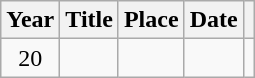<table class="wikitable plainrowheaders sortable">
<tr>
<th scope="col">Year</th>
<th scope="col">Title</th>
<th scope="col">Place</th>
<th scope="col">Date</th>
<th></th>
</tr>
<tr>
<td style="text-align: center;">20</td>
<td></td>
<td></td>
<td></td>
<td></td>
</tr>
</table>
